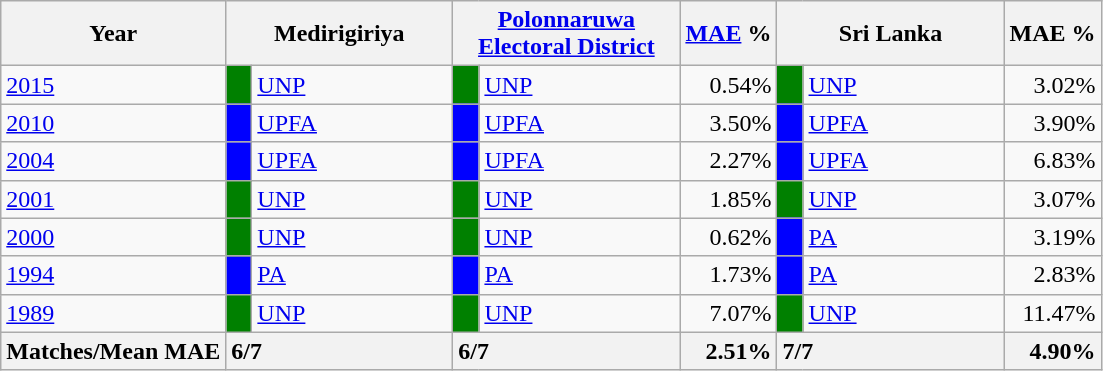<table class="wikitable">
<tr>
<th>Year</th>
<th colspan="2" width="144px">Medirigiriya</th>
<th colspan="2" width="144px"><a href='#'>Polonnaruwa Electoral District</a></th>
<th><a href='#'>MAE</a> %</th>
<th colspan="2" width="144px">Sri Lanka</th>
<th>MAE %</th>
</tr>
<tr>
<td><a href='#'>2015</a></td>
<td style="background-color:green;" width="10px"></td>
<td style="text-align:left;"><a href='#'>UNP</a></td>
<td style="background-color:green;" width="10px"></td>
<td style="text-align:left;"><a href='#'>UNP</a></td>
<td style="text-align:right;">0.54%</td>
<td style="background-color:green;" width="10px"></td>
<td style="text-align:left;"><a href='#'>UNP</a></td>
<td style="text-align:right;">3.02%</td>
</tr>
<tr>
<td><a href='#'>2010</a></td>
<td style="background-color:blue;" width="10px"></td>
<td style="text-align:left;"><a href='#'>UPFA</a></td>
<td style="background-color:blue;" width="10px"></td>
<td style="text-align:left;"><a href='#'>UPFA</a></td>
<td style="text-align:right;">3.50%</td>
<td style="background-color:blue;" width="10px"></td>
<td style="text-align:left;"><a href='#'>UPFA</a></td>
<td style="text-align:right;">3.90%</td>
</tr>
<tr>
<td><a href='#'>2004</a></td>
<td style="background-color:blue;" width="10px"></td>
<td style="text-align:left;"><a href='#'>UPFA</a></td>
<td style="background-color:blue;" width="10px"></td>
<td style="text-align:left;"><a href='#'>UPFA</a></td>
<td style="text-align:right;">2.27%</td>
<td style="background-color:blue;" width="10px"></td>
<td style="text-align:left;"><a href='#'>UPFA</a></td>
<td style="text-align:right;">6.83%</td>
</tr>
<tr>
<td><a href='#'>2001</a></td>
<td style="background-color:green;" width="10px"></td>
<td style="text-align:left;"><a href='#'>UNP</a></td>
<td style="background-color:green;" width="10px"></td>
<td style="text-align:left;"><a href='#'>UNP</a></td>
<td style="text-align:right;">1.85%</td>
<td style="background-color:green;" width="10px"></td>
<td style="text-align:left;"><a href='#'>UNP</a></td>
<td style="text-align:right;">3.07%</td>
</tr>
<tr>
<td><a href='#'>2000</a></td>
<td style="background-color:green;" width="10px"></td>
<td style="text-align:left;"><a href='#'>UNP</a></td>
<td style="background-color:green;" width="10px"></td>
<td style="text-align:left;"><a href='#'>UNP</a></td>
<td style="text-align:right;">0.62%</td>
<td style="background-color:blue;" width="10px"></td>
<td style="text-align:left;"><a href='#'>PA</a></td>
<td style="text-align:right;">3.19%</td>
</tr>
<tr>
<td><a href='#'>1994</a></td>
<td style="background-color:blue;" width="10px"></td>
<td style="text-align:left;"><a href='#'>PA</a></td>
<td style="background-color:blue;" width="10px"></td>
<td style="text-align:left;"><a href='#'>PA</a></td>
<td style="text-align:right;">1.73%</td>
<td style="background-color:blue;" width="10px"></td>
<td style="text-align:left;"><a href='#'>PA</a></td>
<td style="text-align:right;">2.83%</td>
</tr>
<tr>
<td><a href='#'>1989</a></td>
<td style="background-color:green;" width="10px"></td>
<td style="text-align:left;"><a href='#'>UNP</a></td>
<td style="background-color:green;" width="10px"></td>
<td style="text-align:left;"><a href='#'>UNP</a></td>
<td style="text-align:right;">7.07%</td>
<td style="background-color:green;" width="10px"></td>
<td style="text-align:left;"><a href='#'>UNP</a></td>
<td style="text-align:right;">11.47%</td>
</tr>
<tr>
<th>Matches/Mean MAE</th>
<th style="text-align:left;"colspan="2" width="144px">6/7</th>
<th style="text-align:left;"colspan="2" width="144px">6/7</th>
<th style="text-align:right;">2.51%</th>
<th style="text-align:left;"colspan="2" width="144px">7/7</th>
<th style="text-align:right;">4.90%</th>
</tr>
</table>
